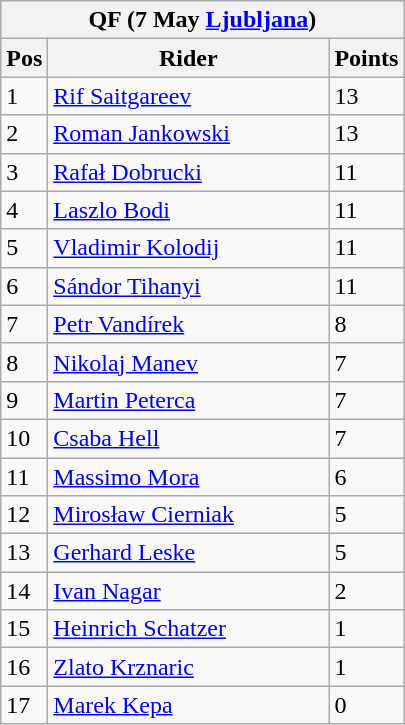<table class="wikitable">
<tr>
<th colspan="6">QF (7 May  <a href='#'>Ljubljana</a>)</th>
</tr>
<tr>
<th width=20>Pos</th>
<th width=180>Rider</th>
<th width=40>Points</th>
</tr>
<tr>
<td>1</td>
<td style="text-align:left;"> <a href='#'>Rif Saitgareev</a></td>
<td>13</td>
</tr>
<tr>
<td>2</td>
<td style="text-align:left;"> <a href='#'>Roman Jankowski</a></td>
<td>13</td>
</tr>
<tr>
<td>3</td>
<td style="text-align:left;"> <a href='#'>Rafał Dobrucki</a></td>
<td>11</td>
</tr>
<tr>
<td>4</td>
<td style="text-align:left;"> <a href='#'>Laszlo Bodi</a></td>
<td>11</td>
</tr>
<tr>
<td>5</td>
<td style="text-align:left;"> <a href='#'>Vladimir Kolodij</a></td>
<td>11</td>
</tr>
<tr>
<td>6</td>
<td style="text-align:left;"> <a href='#'>Sándor Tihanyi</a></td>
<td>11</td>
</tr>
<tr>
<td>7</td>
<td style="text-align:left;"> <a href='#'>Petr Vandírek</a></td>
<td>8</td>
</tr>
<tr>
<td>8</td>
<td style="text-align:left;"> <a href='#'>Nikolaj Manev</a></td>
<td>7</td>
</tr>
<tr>
<td>9</td>
<td style="text-align:left;"> <a href='#'>Martin Peterca</a></td>
<td>7</td>
</tr>
<tr>
<td>10</td>
<td style="text-align:left;"> <a href='#'>Csaba Hell</a></td>
<td>7</td>
</tr>
<tr>
<td>11</td>
<td style="text-align:left;"> <a href='#'>Massimo Mora</a></td>
<td>6</td>
</tr>
<tr>
<td>12</td>
<td style="text-align:left;"> <a href='#'>Mirosław Cierniak</a></td>
<td>5</td>
</tr>
<tr>
<td>13</td>
<td style="text-align:left;"> <a href='#'>Gerhard Leske</a></td>
<td>5</td>
</tr>
<tr>
<td>14</td>
<td style="text-align:left;"> <a href='#'>Ivan Nagar</a></td>
<td>2</td>
</tr>
<tr>
<td>15</td>
<td style="text-align:left;"> <a href='#'>Heinrich Schatzer</a></td>
<td>1</td>
</tr>
<tr>
<td>16</td>
<td style="text-align:left;"> <a href='#'>Zlato Krznaric</a></td>
<td>1</td>
</tr>
<tr>
<td>17</td>
<td style="text-align:left;"> <a href='#'>Marek Kepa</a></td>
<td>0</td>
</tr>
</table>
